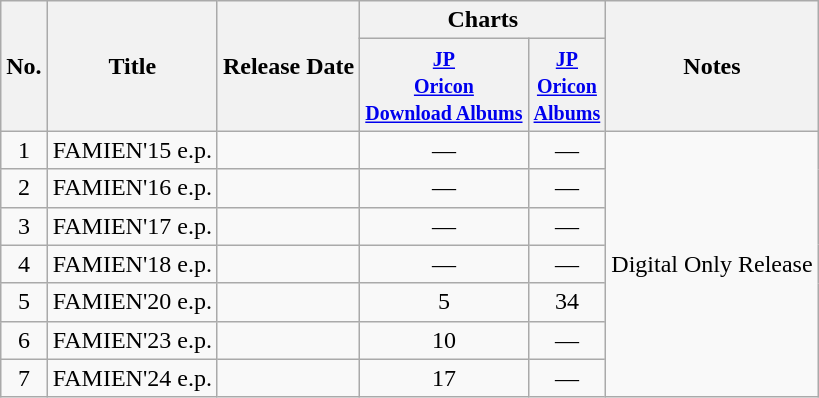<table class="wikitable" style="text-align:center; font-size:;">
<tr>
<th rowspan="2">No.</th>
<th rowspan="2">Title</th>
<th rowspan="2">Release Date</th>
<th colspan="2">Charts</th>
<th rowspan="2">Notes</th>
</tr>
<tr>
<th><small><a href='#'>JP<br>Oricon<br>Download Albums</a></small></th>
<th><small><a href='#'>JP<br>Oricon<br>Albums</a></small></th>
</tr>
<tr>
<td>1</td>
<td>FAMIEN'15 e.p.</td>
<td></td>
<td>—</td>
<td>—</td>
<td rowspan="7">Digital Only Release</td>
</tr>
<tr>
<td>2</td>
<td>FAMIEN'16 e.p.</td>
<td></td>
<td>—</td>
<td>—</td>
</tr>
<tr>
<td>3</td>
<td>FAMIEN'17 e.p.</td>
<td></td>
<td>—</td>
<td>—</td>
</tr>
<tr>
<td>4</td>
<td>FAMIEN'18 e.p.</td>
<td></td>
<td>—</td>
<td>—</td>
</tr>
<tr>
<td>5</td>
<td>FAMIEN'20 e.p.</td>
<td></td>
<td>5</td>
<td>34</td>
</tr>
<tr>
<td>6</td>
<td>FAMIEN'23 e.p.</td>
<td></td>
<td>10</td>
<td>—</td>
</tr>
<tr>
<td>7</td>
<td>FAMIEN'24 e.p.</td>
<td></td>
<td>17</td>
<td>—</td>
</tr>
</table>
